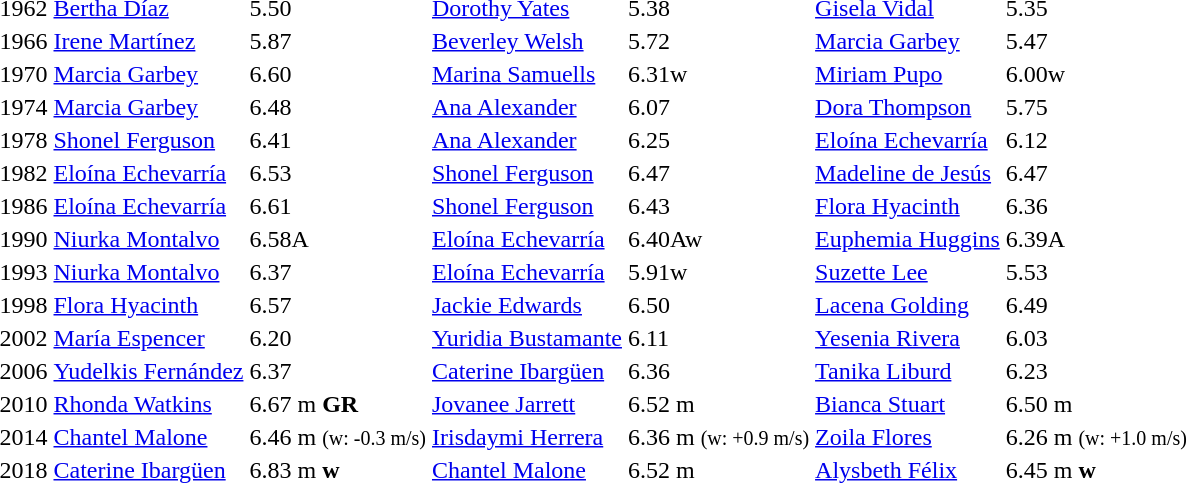<table>
<tr>
<td>1962</td>
<td><a href='#'>Bertha Díaz</a><br> </td>
<td>5.50</td>
<td><a href='#'>Dorothy Yates</a><br> </td>
<td>5.38</td>
<td><a href='#'>Gisela Vidal</a><br> </td>
<td>5.35</td>
</tr>
<tr>
<td>1966</td>
<td><a href='#'>Irene Martínez</a><br> </td>
<td>5.87</td>
<td><a href='#'>Beverley Welsh</a><br> </td>
<td>5.72</td>
<td><a href='#'>Marcia Garbey</a><br> </td>
<td>5.47</td>
</tr>
<tr>
<td>1970</td>
<td><a href='#'>Marcia Garbey</a><br> </td>
<td>6.60</td>
<td><a href='#'>Marina Samuells</a><br> </td>
<td>6.31w</td>
<td><a href='#'>Miriam Pupo</a><br> </td>
<td>6.00w</td>
</tr>
<tr>
<td>1974</td>
<td><a href='#'>Marcia Garbey</a><br> </td>
<td>6.48</td>
<td><a href='#'>Ana Alexander</a><br> </td>
<td>6.07</td>
<td><a href='#'>Dora Thompson</a><br> </td>
<td>5.75</td>
</tr>
<tr>
<td>1978</td>
<td><a href='#'>Shonel Ferguson</a><br> </td>
<td>6.41</td>
<td><a href='#'>Ana Alexander</a><br> </td>
<td>6.25</td>
<td><a href='#'>Eloína Echevarría</a><br> </td>
<td>6.12</td>
</tr>
<tr>
<td>1982</td>
<td><a href='#'>Eloína Echevarría</a><br> </td>
<td>6.53</td>
<td><a href='#'>Shonel Ferguson</a><br> </td>
<td>6.47</td>
<td><a href='#'>Madeline de Jesús</a><br> </td>
<td>6.47</td>
</tr>
<tr>
<td>1986</td>
<td><a href='#'>Eloína Echevarría</a><br> </td>
<td>6.61</td>
<td><a href='#'>Shonel Ferguson</a><br> </td>
<td>6.43</td>
<td><a href='#'>Flora Hyacinth</a><br> </td>
<td>6.36</td>
</tr>
<tr>
<td>1990</td>
<td><a href='#'>Niurka Montalvo</a><br> </td>
<td>6.58A</td>
<td><a href='#'>Eloína Echevarría</a><br> </td>
<td>6.40Aw</td>
<td><a href='#'>Euphemia Huggins</a><br> </td>
<td>6.39A</td>
</tr>
<tr>
<td>1993</td>
<td><a href='#'>Niurka Montalvo</a><br> </td>
<td>6.37</td>
<td><a href='#'>Eloína Echevarría</a><br> </td>
<td>5.91w</td>
<td><a href='#'>Suzette Lee</a><br> </td>
<td>5.53</td>
</tr>
<tr>
<td>1998</td>
<td><a href='#'>Flora Hyacinth</a><br> </td>
<td>6.57</td>
<td><a href='#'>Jackie Edwards</a><br> </td>
<td>6.50</td>
<td><a href='#'>Lacena Golding</a><br> </td>
<td>6.49</td>
</tr>
<tr>
<td>2002</td>
<td><a href='#'>María Espencer</a><br> </td>
<td>6.20</td>
<td><a href='#'>Yuridia Bustamante</a><br> </td>
<td>6.11</td>
<td><a href='#'>Yesenia Rivera</a><br> </td>
<td>6.03</td>
</tr>
<tr>
<td>2006</td>
<td><a href='#'>Yudelkis Fernández</a><br></td>
<td>6.37</td>
<td><a href='#'>Caterine Ibargüen</a><br></td>
<td>6.36</td>
<td><a href='#'>Tanika Liburd</a><br></td>
<td>6.23</td>
</tr>
<tr>
<td>2010</td>
<td><a href='#'>Rhonda Watkins</a><br></td>
<td>6.67 m <strong>GR</strong></td>
<td><a href='#'>Jovanee Jarrett</a><br></td>
<td>6.52 m</td>
<td><a href='#'>Bianca Stuart</a><br></td>
<td>6.50 m</td>
</tr>
<tr>
<td>2014</td>
<td><a href='#'>Chantel Malone</a><br></td>
<td>6.46 m <small>(w: -0.3 m/s)</small></td>
<td><a href='#'>Irisdaymi Herrera</a><br></td>
<td>6.36 m <small>(w: +0.9 m/s)</small></td>
<td><a href='#'>Zoila Flores</a><br></td>
<td>6.26 m <small>(w: +1.0 m/s)</small></td>
</tr>
<tr>
<td>2018</td>
<td><a href='#'>Caterine Ibargüen</a><br></td>
<td>6.83 m <strong>w</strong></td>
<td><a href='#'>Chantel Malone</a><br></td>
<td>6.52 m </td>
<td><a href='#'>Alysbeth Félix</a><br></td>
<td>6.45 m <strong>w</strong></td>
</tr>
</table>
